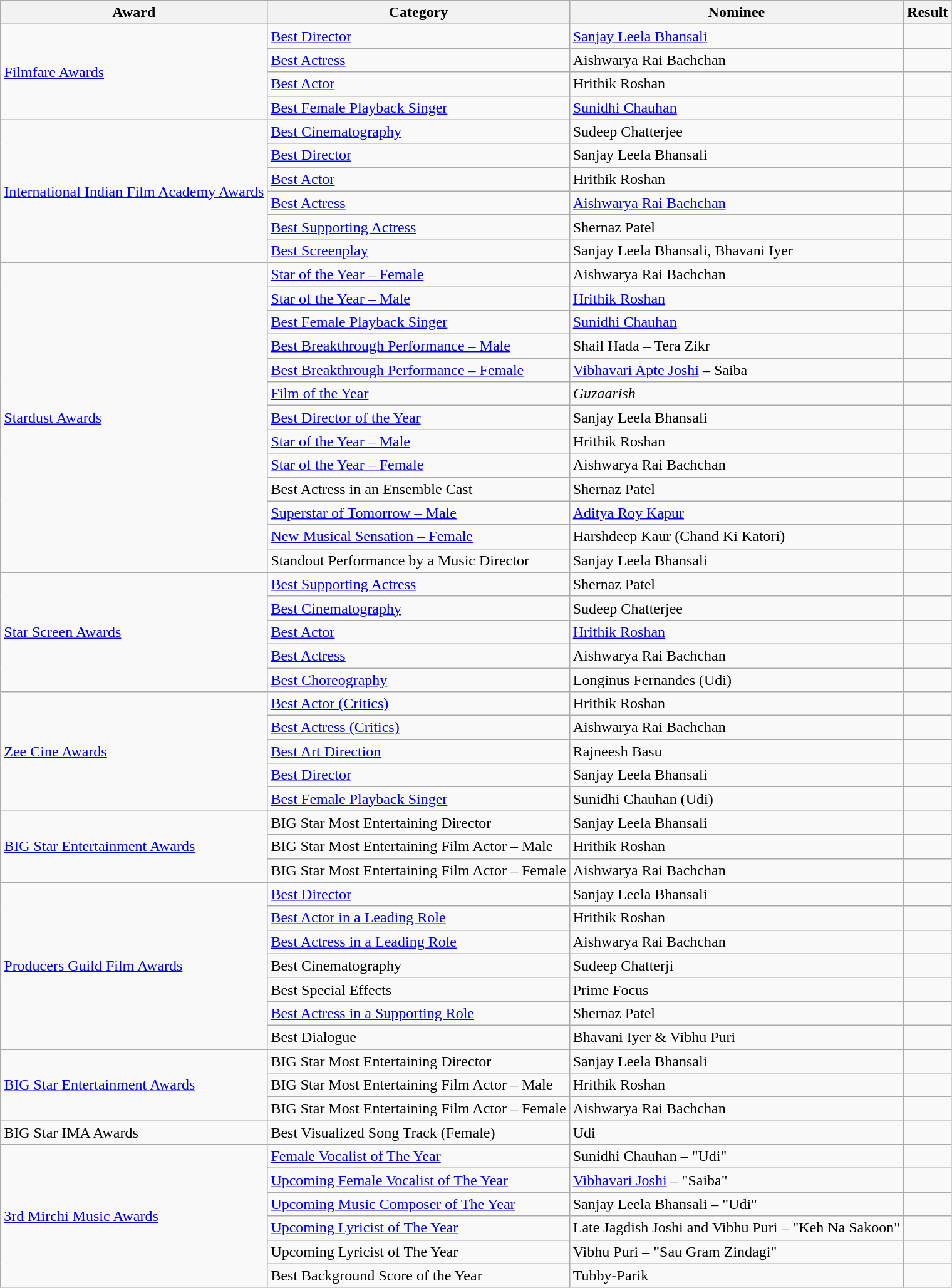<table class="wikitable sortable">
<tr style="background:#ccc; text-align:center;" bgcolor="#B0C4DE">
</tr>
<tr>
<th>Award</th>
<th>Category</th>
<th>Nominee</th>
<th>Result</th>
</tr>
<tr>
<td rowspan=4><a href='#'>Filmfare Awards</a></td>
<td><a href='#'>Best Director</a></td>
<td><a href='#'>Sanjay Leela Bhansali</a></td>
<td></td>
</tr>
<tr>
<td><a href='#'>Best Actress</a></td>
<td>Aishwarya Rai Bachchan</td>
<td></td>
</tr>
<tr>
<td><a href='#'>Best Actor</a></td>
<td>Hrithik Roshan</td>
<td></td>
</tr>
<tr>
<td><a href='#'>Best Female Playback Singer</a></td>
<td><a href='#'>Sunidhi Chauhan</a></td>
<td></td>
</tr>
<tr>
<td rowspan=6><a href='#'>International Indian Film Academy Awards</a></td>
<td><a href='#'>Best Cinematography</a></td>
<td>Sudeep Chatterjee</td>
<td></td>
</tr>
<tr>
<td><a href='#'>Best Director</a></td>
<td>Sanjay Leela Bhansali</td>
<td></td>
</tr>
<tr>
<td><a href='#'>Best Actor</a></td>
<td>Hrithik Roshan</td>
<td></td>
</tr>
<tr>
<td><a href='#'>Best Actress</a></td>
<td><a href='#'>Aishwarya Rai Bachchan</a></td>
<td></td>
</tr>
<tr>
<td><a href='#'>Best Supporting Actress</a></td>
<td>Shernaz Patel</td>
<td></td>
</tr>
<tr>
<td><a href='#'>Best Screenplay</a></td>
<td>Sanjay Leela Bhansali, Bhavani Iyer</td>
<td></td>
</tr>
<tr>
<td rowspan=13><a href='#'>Stardust Awards</a></td>
<td><a href='#'>Star of the Year – Female</a></td>
<td>Aishwarya Rai Bachchan</td>
<td></td>
</tr>
<tr>
<td><a href='#'>Star of the Year – Male</a></td>
<td><a href='#'>Hrithik Roshan</a></td>
<td></td>
</tr>
<tr>
<td><a href='#'>Best Female Playback Singer</a></td>
<td><a href='#'>Sunidhi Chauhan</a></td>
<td></td>
</tr>
<tr>
<td><a href='#'>Best Breakthrough Performance – Male</a></td>
<td>Shail Hada – Tera Zikr</td>
<td></td>
</tr>
<tr>
<td><a href='#'>Best Breakthrough Performance – Female</a></td>
<td><a href='#'>Vibhavari Apte Joshi</a> – Saiba</td>
<td></td>
</tr>
<tr>
<td><a href='#'>Film of the Year</a></td>
<td><em>Guzaarish</em></td>
<td></td>
</tr>
<tr>
<td><a href='#'>Best Director of the Year</a></td>
<td>Sanjay Leela Bhansali</td>
<td></td>
</tr>
<tr>
<td><a href='#'>Star of the Year – Male</a></td>
<td>Hrithik Roshan</td>
<td></td>
</tr>
<tr>
<td><a href='#'>Star of the Year – Female</a></td>
<td>Aishwarya Rai Bachchan</td>
<td></td>
</tr>
<tr>
<td>Best Actress in an Ensemble Cast</td>
<td>Shernaz Patel</td>
<td></td>
</tr>
<tr>
<td><a href='#'>Superstar of Tomorrow – Male</a></td>
<td><a href='#'>Aditya Roy Kapur</a></td>
<td></td>
</tr>
<tr>
<td><a href='#'>New Musical Sensation – Female</a></td>
<td>Harshdeep Kaur (Chand Ki Katori)</td>
<td></td>
</tr>
<tr>
<td>Standout Performance by a Music Director</td>
<td>Sanjay Leela Bhansali</td>
<td></td>
</tr>
<tr>
<td rowspan=5><a href='#'>Star Screen Awards</a></td>
<td><a href='#'>Best Supporting Actress</a></td>
<td>Shernaz Patel</td>
<td></td>
</tr>
<tr>
<td><a href='#'>Best Cinematography</a></td>
<td>Sudeep Chatterjee</td>
<td></td>
</tr>
<tr>
<td><a href='#'>Best Actor</a></td>
<td><a href='#'>Hrithik Roshan</a></td>
<td></td>
</tr>
<tr>
<td><a href='#'>Best Actress</a></td>
<td>Aishwarya Rai Bachchan</td>
<td></td>
</tr>
<tr>
<td><a href='#'>Best Choreography</a></td>
<td>Longinus Fernandes (Udi)</td>
<td></td>
</tr>
<tr>
<td rowspan=5><a href='#'>Zee Cine Awards</a></td>
<td><a href='#'>Best Actor (Critics)</a></td>
<td>Hrithik Roshan</td>
<td></td>
</tr>
<tr>
<td><a href='#'>Best Actress (Critics)</a></td>
<td>Aishwarya Rai Bachchan</td>
<td></td>
</tr>
<tr>
<td><a href='#'>Best Art Direction</a></td>
<td>Rajneesh Basu</td>
<td></td>
</tr>
<tr>
<td><a href='#'>Best Director</a></td>
<td>Sanjay Leela Bhansali</td>
<td></td>
</tr>
<tr>
<td><a href='#'>Best Female Playback Singer</a></td>
<td>Sunidhi Chauhan (Udi)</td>
<td></td>
</tr>
<tr>
<td rowspan=3><a href='#'>BIG Star Entertainment Awards</a></td>
<td>BIG Star Most Entertaining Director</td>
<td>Sanjay Leela Bhansali</td>
<td></td>
</tr>
<tr>
<td>BIG Star Most Entertaining Film Actor – Male</td>
<td>Hrithik Roshan</td>
<td></td>
</tr>
<tr>
<td>BIG Star Most Entertaining Film Actor – Female</td>
<td>Aishwarya Rai Bachchan</td>
<td></td>
</tr>
<tr>
<td rowspan=7><a href='#'>Producers Guild Film Awards</a></td>
<td><a href='#'>Best Director</a></td>
<td>Sanjay Leela Bhansali</td>
<td></td>
</tr>
<tr>
<td><a href='#'>Best Actor in a Leading Role</a></td>
<td>Hrithik Roshan</td>
<td></td>
</tr>
<tr>
<td><a href='#'>Best Actress in a Leading Role</a></td>
<td>Aishwarya Rai Bachchan</td>
<td></td>
</tr>
<tr>
<td>Best Cinematography</td>
<td>Sudeep Chatterji</td>
<td></td>
</tr>
<tr>
<td>Best Special Effects</td>
<td>Prime Focus</td>
<td></td>
</tr>
<tr>
<td><a href='#'>Best Actress in a Supporting Role</a></td>
<td>Shernaz Patel</td>
<td></td>
</tr>
<tr>
<td>Best Dialogue</td>
<td>Bhavani Iyer & Vibhu Puri</td>
<td></td>
</tr>
<tr>
<td rowspan=3><a href='#'>BIG Star Entertainment Awards</a></td>
<td>BIG Star Most Entertaining Director</td>
<td>Sanjay Leela Bhansali</td>
<td></td>
</tr>
<tr>
<td>BIG Star Most Entertaining Film Actor – Male</td>
<td>Hrithik Roshan</td>
<td></td>
</tr>
<tr>
<td>BIG Star Most Entertaining Film Actor – Female</td>
<td>Aishwarya Rai Bachchan</td>
<td></td>
</tr>
<tr>
<td rowspan=1>BIG Star IMA Awards</td>
<td>Best Visualized Song Track (Female)</td>
<td>Udi</td>
<td></td>
</tr>
<tr>
<td rowspan=6><a href='#'>3rd Mirchi Music Awards</a></td>
<td><a href='#'>Female Vocalist of The Year</a></td>
<td>Sunidhi Chauhan – "Udi"</td>
<td></td>
</tr>
<tr>
<td><a href='#'>Upcoming Female Vocalist of The Year</a></td>
<td><a href='#'>Vibhavari Joshi</a> – "Saiba"</td>
<td></td>
</tr>
<tr>
<td><a href='#'>Upcoming Music Composer of The Year</a></td>
<td>Sanjay Leela Bhansali – "Udi"</td>
<td></td>
</tr>
<tr>
<td><a href='#'>Upcoming Lyricist of The Year</a></td>
<td>Late Jagdish Joshi and Vibhu Puri – "Keh Na Sakoon"</td>
<td></td>
</tr>
<tr>
<td>Upcoming Lyricist of The Year</td>
<td>Vibhu Puri – "Sau Gram Zindagi"</td>
<td></td>
</tr>
<tr>
<td>Best Background Score of the Year</td>
<td>Tubby-Parik</td>
<td></td>
</tr>
</table>
